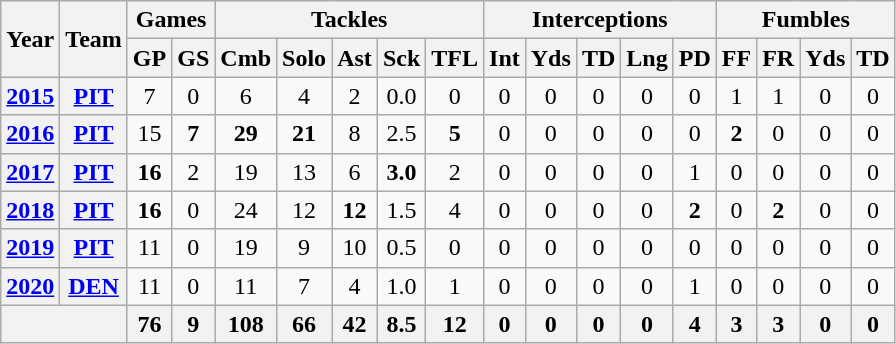<table class="wikitable" style="text-align:center">
<tr>
<th rowspan="2">Year</th>
<th rowspan="2">Team</th>
<th colspan="2">Games</th>
<th colspan="5">Tackles</th>
<th colspan="5">Interceptions</th>
<th colspan="4">Fumbles</th>
</tr>
<tr>
<th>GP</th>
<th>GS</th>
<th>Cmb</th>
<th>Solo</th>
<th>Ast</th>
<th>Sck</th>
<th>TFL</th>
<th>Int</th>
<th>Yds</th>
<th>TD</th>
<th>Lng</th>
<th>PD</th>
<th>FF</th>
<th>FR</th>
<th>Yds</th>
<th>TD</th>
</tr>
<tr>
<th><a href='#'>2015</a></th>
<th><a href='#'>PIT</a></th>
<td>7</td>
<td>0</td>
<td>6</td>
<td>4</td>
<td>2</td>
<td>0.0</td>
<td>0</td>
<td>0</td>
<td>0</td>
<td>0</td>
<td>0</td>
<td>0</td>
<td>1</td>
<td>1</td>
<td>0</td>
<td>0</td>
</tr>
<tr>
<th><a href='#'>2016</a></th>
<th><a href='#'>PIT</a></th>
<td>15</td>
<td><strong>7</strong></td>
<td><strong>29</strong></td>
<td><strong>21</strong></td>
<td>8</td>
<td>2.5</td>
<td><strong>5</strong></td>
<td>0</td>
<td>0</td>
<td>0</td>
<td>0</td>
<td>0</td>
<td><strong>2</strong></td>
<td>0</td>
<td>0</td>
<td>0</td>
</tr>
<tr>
<th><a href='#'>2017</a></th>
<th><a href='#'>PIT</a></th>
<td><strong>16</strong></td>
<td>2</td>
<td>19</td>
<td>13</td>
<td>6</td>
<td><strong>3.0</strong></td>
<td>2</td>
<td>0</td>
<td>0</td>
<td>0</td>
<td>0</td>
<td>1</td>
<td>0</td>
<td>0</td>
<td>0</td>
<td>0</td>
</tr>
<tr>
<th><a href='#'>2018</a></th>
<th><a href='#'>PIT</a></th>
<td><strong>16</strong></td>
<td>0</td>
<td>24</td>
<td>12</td>
<td><strong>12</strong></td>
<td>1.5</td>
<td>4</td>
<td>0</td>
<td>0</td>
<td>0</td>
<td>0</td>
<td><strong>2</strong></td>
<td>0</td>
<td><strong>2</strong></td>
<td>0</td>
<td>0</td>
</tr>
<tr>
<th><a href='#'>2019</a></th>
<th><a href='#'>PIT</a></th>
<td>11</td>
<td>0</td>
<td>19</td>
<td>9</td>
<td>10</td>
<td>0.5</td>
<td>0</td>
<td>0</td>
<td>0</td>
<td>0</td>
<td>0</td>
<td>0</td>
<td>0</td>
<td>0</td>
<td>0</td>
<td>0</td>
</tr>
<tr>
<th><a href='#'>2020</a></th>
<th><a href='#'>DEN</a></th>
<td>11</td>
<td>0</td>
<td>11</td>
<td>7</td>
<td>4</td>
<td>1.0</td>
<td>1</td>
<td>0</td>
<td>0</td>
<td>0</td>
<td>0</td>
<td>1</td>
<td>0</td>
<td>0</td>
<td>0</td>
<td>0</td>
</tr>
<tr>
<th colspan="2"></th>
<th>76</th>
<th>9</th>
<th>108</th>
<th>66</th>
<th>42</th>
<th>8.5</th>
<th>12</th>
<th>0</th>
<th>0</th>
<th>0</th>
<th>0</th>
<th>4</th>
<th>3</th>
<th>3</th>
<th>0</th>
<th>0</th>
</tr>
</table>
